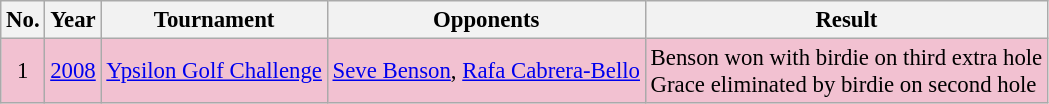<table class="wikitable" style="font-size:95%;">
<tr>
<th>No.</th>
<th>Year</th>
<th>Tournament</th>
<th>Opponents</th>
<th>Result</th>
</tr>
<tr style="background:#F2C1D1;">
<td align=center>1</td>
<td><a href='#'>2008</a></td>
<td><a href='#'>Ypsilon Golf Challenge</a></td>
<td> <a href='#'>Seve Benson</a>,  <a href='#'>Rafa Cabrera-Bello</a></td>
<td>Benson won with birdie on third extra hole<br>Grace eliminated by birdie on second hole</td>
</tr>
</table>
